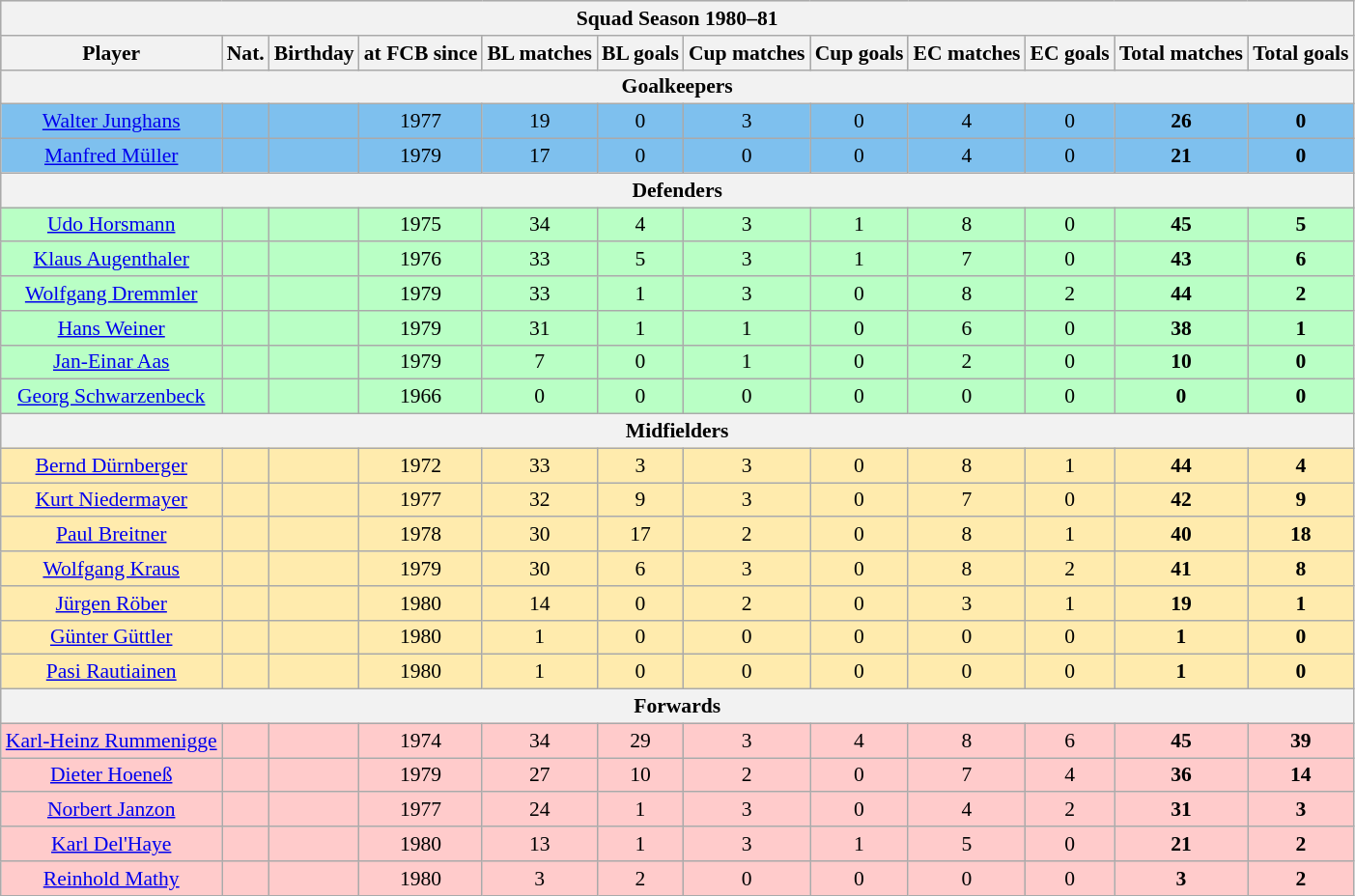<table class="wikitable"  style="font-size:90%; text-align: center">
<tr style="text-align:center; background:#dcdcdc;">
<th colspan="12">Squad Season 1980–81</th>
</tr>
<tr style="text-align:center; background:#9c9c9c;">
<th>Player</th>
<th>Nat.</th>
<th>Birthday</th>
<th>at FCB since</th>
<th>BL matches</th>
<th>BL goals</th>
<th>Cup matches</th>
<th>Cup goals</th>
<th>EC matches</th>
<th>EC goals</th>
<th>Total matches</th>
<th>Total goals</th>
</tr>
<tr style="text-align:center; background:#dcdcdc;">
<th colspan="12">Goalkeepers</th>
</tr>
<tr style="text-align:center; background:#7ec0ee;">
<td><a href='#'>Walter Junghans</a></td>
<td></td>
<td></td>
<td>1977</td>
<td>19</td>
<td>0</td>
<td>3</td>
<td>0</td>
<td>4</td>
<td>0</td>
<td><strong>26</strong></td>
<td><strong>0</strong></td>
</tr>
<tr style="text-align:center; background:#7ec0ee;">
<td><a href='#'>Manfred Müller</a></td>
<td></td>
<td></td>
<td>1979</td>
<td>17</td>
<td>0</td>
<td>0</td>
<td>0</td>
<td>4</td>
<td>0</td>
<td><strong>21</strong></td>
<td><strong>0</strong></td>
</tr>
<tr style="text-align:center; background:#dcdcdc;">
<th colspan="12">Defenders</th>
</tr>
<tr style="text-align:center; background:#b9ffc5;">
<td><a href='#'>Udo Horsmann</a></td>
<td></td>
<td></td>
<td>1975</td>
<td>34</td>
<td>4</td>
<td>3</td>
<td>1</td>
<td>8</td>
<td>0</td>
<td><strong>45</strong></td>
<td><strong>5</strong></td>
</tr>
<tr style="text-align:center; background:#b9ffc5;">
<td><a href='#'>Klaus Augenthaler</a></td>
<td></td>
<td></td>
<td>1976</td>
<td>33</td>
<td>5</td>
<td>3</td>
<td>1</td>
<td>7</td>
<td>0</td>
<td><strong>43</strong></td>
<td><strong>6</strong></td>
</tr>
<tr style="text-align:center; background:#b9ffc5;">
<td><a href='#'>Wolfgang Dremmler</a></td>
<td></td>
<td></td>
<td>1979</td>
<td>33</td>
<td>1</td>
<td>3</td>
<td>0</td>
<td>8</td>
<td>2</td>
<td><strong>44</strong></td>
<td><strong>2</strong></td>
</tr>
<tr style="text-align:center; background:#b9ffc5;">
<td><a href='#'>Hans Weiner</a></td>
<td></td>
<td></td>
<td>1979</td>
<td>31</td>
<td>1</td>
<td>1</td>
<td>0</td>
<td>6</td>
<td>0</td>
<td><strong>38</strong></td>
<td><strong>1</strong></td>
</tr>
<tr style="text-align:center; background:#b9ffc5;">
<td><a href='#'>Jan-Einar Aas</a></td>
<td></td>
<td></td>
<td>1979</td>
<td>7</td>
<td>0</td>
<td>1</td>
<td>0</td>
<td>2</td>
<td>0</td>
<td><strong>10</strong></td>
<td><strong>0</strong></td>
</tr>
<tr style="text-align:center; background:#b9ffc5;">
<td><a href='#'>Georg Schwarzenbeck</a></td>
<td></td>
<td></td>
<td>1966</td>
<td>0</td>
<td>0</td>
<td>0</td>
<td>0</td>
<td>0</td>
<td>0</td>
<td><strong>0</strong></td>
<td><strong>0</strong></td>
</tr>
<tr style="text-align:center; background:#dcdcdc;">
<th colspan="12">Midfielders</th>
</tr>
<tr style="text-align:center; background:#ffebad;">
<td><a href='#'>Bernd Dürnberger</a></td>
<td></td>
<td></td>
<td>1972</td>
<td>33</td>
<td>3</td>
<td>3</td>
<td>0</td>
<td>8</td>
<td>1</td>
<td><strong>44</strong></td>
<td><strong>4</strong></td>
</tr>
<tr style="text-align:center; background:#ffebad;">
<td><a href='#'>Kurt Niedermayer</a></td>
<td></td>
<td></td>
<td>1977</td>
<td>32</td>
<td>9</td>
<td>3</td>
<td>0</td>
<td>7</td>
<td>0</td>
<td><strong>42</strong></td>
<td><strong>9</strong></td>
</tr>
<tr style="text-align:center; background:#ffebad;">
<td><a href='#'>Paul Breitner</a></td>
<td></td>
<td></td>
<td>1978</td>
<td>30</td>
<td>17</td>
<td>2</td>
<td>0</td>
<td>8</td>
<td>1</td>
<td><strong>40</strong></td>
<td><strong>18</strong></td>
</tr>
<tr style="text-align:center; background:#ffebad;">
<td><a href='#'>Wolfgang Kraus</a></td>
<td></td>
<td></td>
<td>1979</td>
<td>30</td>
<td>6</td>
<td>3</td>
<td>0</td>
<td>8</td>
<td>2</td>
<td><strong>41</strong></td>
<td><strong>8</strong></td>
</tr>
<tr style="text-align:center; background:#ffebad;">
<td><a href='#'>Jürgen Röber</a></td>
<td></td>
<td></td>
<td>1980</td>
<td>14</td>
<td>0</td>
<td>2</td>
<td>0</td>
<td>3</td>
<td>1</td>
<td><strong>19</strong></td>
<td><strong>1</strong></td>
</tr>
<tr style="text-align:center; background:#ffebad;">
<td><a href='#'>Günter Güttler</a></td>
<td></td>
<td></td>
<td>1980</td>
<td>1</td>
<td>0</td>
<td>0</td>
<td>0</td>
<td>0</td>
<td>0</td>
<td><strong>1</strong></td>
<td><strong>0</strong></td>
</tr>
<tr style="text-align:center; background:#ffebad;">
<td><a href='#'>Pasi Rautiainen</a></td>
<td></td>
<td></td>
<td>1980</td>
<td>1</td>
<td>0</td>
<td>0</td>
<td>0</td>
<td>0</td>
<td>0</td>
<td><strong>1</strong></td>
<td><strong>0</strong></td>
</tr>
<tr align="center" style="background:#DCDCDC">
<th colspan="12">Forwards</th>
</tr>
<tr style="text-align:center; background:#ffcbcb;">
<td><a href='#'>Karl-Heinz Rummenigge</a></td>
<td></td>
<td></td>
<td>1974</td>
<td>34</td>
<td>29</td>
<td>3</td>
<td>4</td>
<td>8</td>
<td>6</td>
<td><strong>45</strong></td>
<td><strong>39</strong></td>
</tr>
<tr style="text-align:center; background:#ffcbcb;">
<td><a href='#'>Dieter Hoeneß</a></td>
<td></td>
<td></td>
<td>1979</td>
<td>27</td>
<td>10</td>
<td>2</td>
<td>0</td>
<td>7</td>
<td>4</td>
<td><strong>36</strong></td>
<td><strong>14</strong></td>
</tr>
<tr style="text-align:center; background:#ffcbcb;">
<td><a href='#'>Norbert Janzon</a></td>
<td></td>
<td></td>
<td>1977</td>
<td>24</td>
<td>1</td>
<td>3</td>
<td>0</td>
<td>4</td>
<td>2</td>
<td><strong>31</strong></td>
<td><strong>3</strong></td>
</tr>
<tr style="text-align:center; background:#ffcbcb;">
<td><a href='#'>Karl Del'Haye</a></td>
<td></td>
<td></td>
<td>1980</td>
<td>13</td>
<td>1</td>
<td>3</td>
<td>1</td>
<td>5</td>
<td>0</td>
<td><strong>21</strong></td>
<td><strong>2</strong></td>
</tr>
<tr style="text-align:center; background:#ffcbcb;">
<td><a href='#'>Reinhold Mathy</a></td>
<td></td>
<td></td>
<td>1980</td>
<td>3</td>
<td>2</td>
<td>0</td>
<td>0</td>
<td>0</td>
<td>0</td>
<td><strong>3</strong></td>
<td><strong>2</strong></td>
</tr>
</table>
